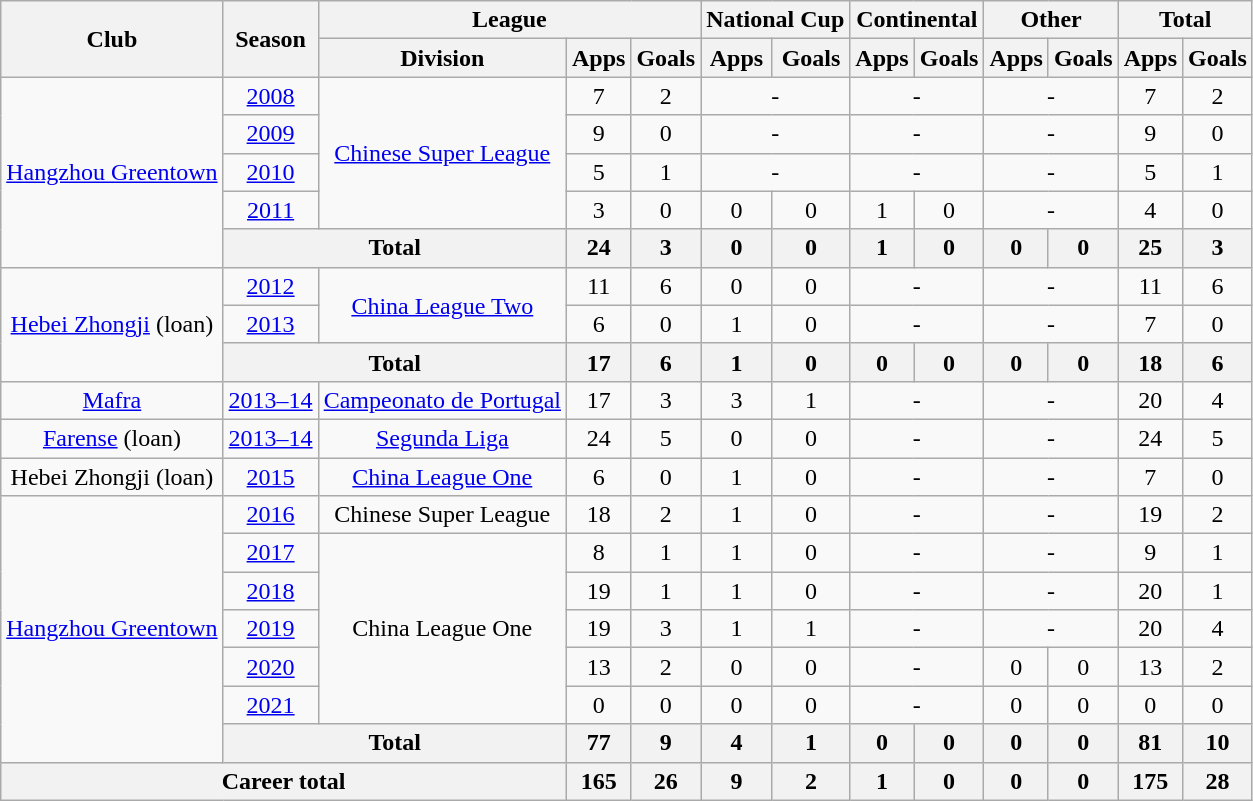<table class="wikitable" style="text-align: center">
<tr>
<th rowspan="2">Club</th>
<th rowspan="2">Season</th>
<th colspan="3">League</th>
<th colspan="2">National Cup</th>
<th colspan="2">Continental</th>
<th colspan="2">Other</th>
<th colspan="2">Total</th>
</tr>
<tr>
<th>Division</th>
<th>Apps</th>
<th>Goals</th>
<th>Apps</th>
<th>Goals</th>
<th>Apps</th>
<th>Goals</th>
<th>Apps</th>
<th>Goals</th>
<th>Apps</th>
<th>Goals</th>
</tr>
<tr>
<td rowspan=5><a href='#'>Hangzhou Greentown</a></td>
<td><a href='#'>2008</a></td>
<td rowspan=4><a href='#'>Chinese Super League</a></td>
<td>7</td>
<td>2</td>
<td colspan="2">-</td>
<td colspan="2">-</td>
<td colspan="2">-</td>
<td>7</td>
<td>2</td>
</tr>
<tr>
<td><a href='#'>2009</a></td>
<td>9</td>
<td>0</td>
<td colspan="2">-</td>
<td colspan="2">-</td>
<td colspan="2">-</td>
<td>9</td>
<td>0</td>
</tr>
<tr>
<td><a href='#'>2010</a></td>
<td>5</td>
<td>1</td>
<td colspan="2">-</td>
<td colspan="2">-</td>
<td colspan="2">-</td>
<td>5</td>
<td>1</td>
</tr>
<tr>
<td><a href='#'>2011</a></td>
<td>3</td>
<td>0</td>
<td>0</td>
<td>0</td>
<td>1</td>
<td>0</td>
<td colspan="2">-</td>
<td>4</td>
<td>0</td>
</tr>
<tr>
<th colspan=2>Total</th>
<th>24</th>
<th>3</th>
<th>0</th>
<th>0</th>
<th>1</th>
<th>0</th>
<th>0</th>
<th>0</th>
<th>25</th>
<th>3</th>
</tr>
<tr>
<td rowspan=3><a href='#'>Hebei Zhongji</a> (loan)</td>
<td><a href='#'>2012</a></td>
<td rowspan=2><a href='#'>China League Two</a></td>
<td>11</td>
<td>6</td>
<td>0</td>
<td>0</td>
<td colspan="2">-</td>
<td colspan="2">-</td>
<td>11</td>
<td>6</td>
</tr>
<tr>
<td><a href='#'>2013</a></td>
<td>6</td>
<td>0</td>
<td>1</td>
<td>0</td>
<td colspan="2">-</td>
<td colspan="2">-</td>
<td>7</td>
<td>0</td>
</tr>
<tr>
<th colspan=2>Total</th>
<th>17</th>
<th>6</th>
<th>1</th>
<th>0</th>
<th>0</th>
<th>0</th>
<th>0</th>
<th>0</th>
<th>18</th>
<th>6</th>
</tr>
<tr>
<td><a href='#'>Mafra</a></td>
<td><a href='#'>2013–14</a></td>
<td><a href='#'>Campeonato de Portugal</a></td>
<td>17</td>
<td>3</td>
<td>3</td>
<td>1</td>
<td colspan="2">-</td>
<td colspan="2">-</td>
<td>20</td>
<td>4</td>
</tr>
<tr>
<td><a href='#'>Farense</a> (loan)</td>
<td><a href='#'>2013–14</a></td>
<td><a href='#'>Segunda Liga</a></td>
<td>24</td>
<td>5</td>
<td>0</td>
<td>0</td>
<td colspan="2">-</td>
<td colspan="2">-</td>
<td>24</td>
<td>5</td>
</tr>
<tr>
<td>Hebei Zhongji (loan)</td>
<td><a href='#'>2015</a></td>
<td><a href='#'>China League One</a></td>
<td>6</td>
<td>0</td>
<td>1</td>
<td>0</td>
<td colspan="2">-</td>
<td colspan="2">-</td>
<td>7</td>
<td>0</td>
</tr>
<tr>
<td rowspan=7><a href='#'>Hangzhou Greentown</a></td>
<td><a href='#'>2016</a></td>
<td>Chinese Super League</td>
<td>18</td>
<td>2</td>
<td>1</td>
<td>0</td>
<td colspan="2">-</td>
<td colspan="2">-</td>
<td>19</td>
<td>2</td>
</tr>
<tr>
<td><a href='#'>2017</a></td>
<td rowspan="5">China League One</td>
<td>8</td>
<td>1</td>
<td>1</td>
<td>0</td>
<td colspan="2">-</td>
<td colspan="2">-</td>
<td>9</td>
<td>1</td>
</tr>
<tr>
<td><a href='#'>2018</a></td>
<td>19</td>
<td>1</td>
<td>1</td>
<td>0</td>
<td colspan="2">-</td>
<td colspan="2">-</td>
<td>20</td>
<td>1</td>
</tr>
<tr>
<td><a href='#'>2019</a></td>
<td>19</td>
<td>3</td>
<td>1</td>
<td>1</td>
<td colspan="2">-</td>
<td colspan="2">-</td>
<td>20</td>
<td>4</td>
</tr>
<tr>
<td><a href='#'>2020</a></td>
<td>13</td>
<td>2</td>
<td>0</td>
<td>0</td>
<td colspan="2">-</td>
<td>0</td>
<td>0</td>
<td>13</td>
<td>2</td>
</tr>
<tr>
<td><a href='#'>2021</a></td>
<td>0</td>
<td>0</td>
<td>0</td>
<td>0</td>
<td colspan="2">-</td>
<td>0</td>
<td>0</td>
<td>0</td>
<td>0</td>
</tr>
<tr>
<th colspan=2>Total</th>
<th>77</th>
<th>9</th>
<th>4</th>
<th>1</th>
<th>0</th>
<th>0</th>
<th>0</th>
<th>0</th>
<th>81</th>
<th>10</th>
</tr>
<tr>
<th colspan=3>Career total</th>
<th>165</th>
<th>26</th>
<th>9</th>
<th>2</th>
<th>1</th>
<th>0</th>
<th>0</th>
<th>0</th>
<th>175</th>
<th>28</th>
</tr>
</table>
